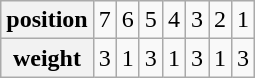<table class="wikitable" style="text-align: center">
<tr>
<th>position</th>
<td>7</td>
<td>6</td>
<td>5</td>
<td>4</td>
<td>3</td>
<td>2</td>
<td>1</td>
</tr>
<tr>
<th>weight</th>
<td>3</td>
<td>1</td>
<td>3</td>
<td>1</td>
<td>3</td>
<td>1</td>
<td>3</td>
</tr>
</table>
